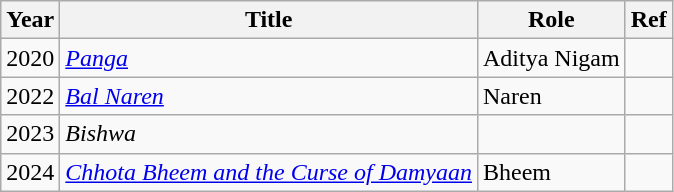<table class="wikitable">
<tr>
<th scope="col">Year</th>
<th scope="col">Title</th>
<th scope="col">Role</th>
<th>Ref</th>
</tr>
<tr>
<td>2020</td>
<td><a href='#'><em>Panga</em></a></td>
<td>Aditya Nigam</td>
<td></td>
</tr>
<tr>
<td>2022</td>
<td><em><a href='#'>Bal Naren</a></em></td>
<td>Naren</td>
<td></td>
</tr>
<tr>
<td>2023</td>
<td><em>Bishwa</em></td>
<td></td>
<td></td>
</tr>
<tr>
<td>2024</td>
<td><a href='#'><em>Chhota Bheem and the Curse of Damyaan</em></a></td>
<td>Bheem</td>
<td></td>
</tr>
</table>
